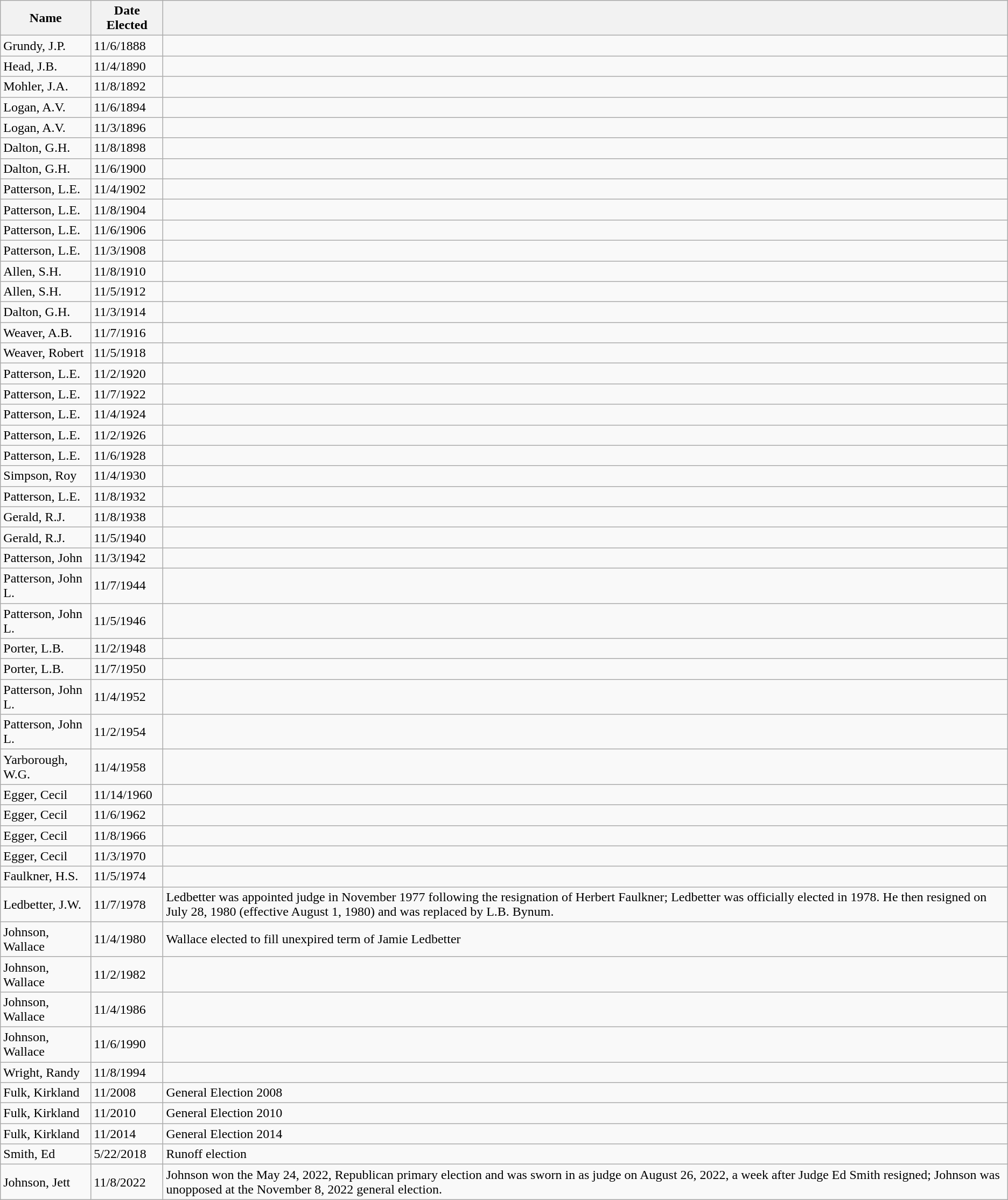<table class="wikitable sortable mw-collapsible mw-collapsed">
<tr>
<th>Name</th>
<th>Date Elected</th>
<th></th>
</tr>
<tr>
<td>Grundy, J.P.</td>
<td>11/6/1888</td>
<td></td>
</tr>
<tr>
<td>Head, J.B.</td>
<td>11/4/1890</td>
<td></td>
</tr>
<tr>
<td>Mohler, J.A.</td>
<td>11/8/1892</td>
<td></td>
</tr>
<tr>
<td>Logan, A.V.</td>
<td>11/6/1894</td>
<td></td>
</tr>
<tr>
<td>Logan, A.V.</td>
<td>11/3/1896</td>
<td></td>
</tr>
<tr>
<td>Dalton, G.H.</td>
<td>11/8/1898</td>
<td></td>
</tr>
<tr>
<td>Dalton, G.H.</td>
<td>11/6/1900</td>
<td></td>
</tr>
<tr>
<td>Patterson, L.E.</td>
<td>11/4/1902</td>
<td></td>
</tr>
<tr>
<td>Patterson, L.E.</td>
<td>11/8/1904</td>
<td></td>
</tr>
<tr>
<td>Patterson, L.E.</td>
<td>11/6/1906</td>
<td></td>
</tr>
<tr>
<td>Patterson, L.E.</td>
<td>11/3/1908</td>
<td></td>
</tr>
<tr>
<td>Allen, S.H.</td>
<td>11/8/1910</td>
<td></td>
</tr>
<tr>
<td>Allen, S.H.</td>
<td>11/5/1912</td>
<td></td>
</tr>
<tr>
<td>Dalton, G.H.</td>
<td>11/3/1914</td>
<td></td>
</tr>
<tr>
<td>Weaver, A.B.</td>
<td>11/7/1916</td>
<td></td>
</tr>
<tr>
<td>Weaver, Robert</td>
<td>11/5/1918</td>
<td></td>
</tr>
<tr>
<td>Patterson, L.E.</td>
<td>11/2/1920</td>
<td></td>
</tr>
<tr>
<td>Patterson, L.E.</td>
<td>11/7/1922</td>
<td></td>
</tr>
<tr>
<td>Patterson, L.E.</td>
<td>11/4/1924</td>
<td></td>
</tr>
<tr>
<td>Patterson, L.E.</td>
<td>11/2/1926</td>
<td></td>
</tr>
<tr>
<td>Patterson, L.E.</td>
<td>11/6/1928</td>
<td></td>
</tr>
<tr>
<td>Simpson, Roy</td>
<td>11/4/1930</td>
<td></td>
</tr>
<tr>
<td>Patterson, L.E.</td>
<td>11/8/1932</td>
<td></td>
</tr>
<tr>
<td>Gerald, R.J.</td>
<td>11/8/1938</td>
<td></td>
</tr>
<tr>
<td>Gerald, R.J.</td>
<td>11/5/1940</td>
<td></td>
</tr>
<tr>
<td>Patterson, John</td>
<td>11/3/1942</td>
<td></td>
</tr>
<tr>
<td>Patterson, John L.</td>
<td>11/7/1944</td>
<td></td>
</tr>
<tr>
<td>Patterson, John L.</td>
<td>11/5/1946</td>
<td></td>
</tr>
<tr>
<td>Porter, L.B.</td>
<td>11/2/1948</td>
<td></td>
</tr>
<tr>
<td>Porter, L.B.</td>
<td>11/7/1950</td>
<td></td>
</tr>
<tr>
<td>Patterson, John L.</td>
<td>11/4/1952</td>
<td></td>
</tr>
<tr>
<td>Patterson, John L.</td>
<td>11/2/1954</td>
<td></td>
</tr>
<tr>
<td>Yarborough, W.G.</td>
<td>11/4/1958</td>
<td></td>
</tr>
<tr>
<td>Egger, Cecil</td>
<td>11/14/1960</td>
<td></td>
</tr>
<tr>
<td>Egger, Cecil</td>
<td>11/6/1962</td>
<td></td>
</tr>
<tr>
<td>Egger, Cecil</td>
<td>11/8/1966</td>
<td></td>
</tr>
<tr>
<td>Egger, Cecil</td>
<td>11/3/1970</td>
<td></td>
</tr>
<tr>
<td>Faulkner, H.S.</td>
<td>11/5/1974</td>
<td></td>
</tr>
<tr>
<td>Ledbetter, J.W.</td>
<td>11/7/1978</td>
<td>Ledbetter was appointed judge in November 1977 following the resignation of Herbert Faulkner; Ledbetter was officially elected in 1978. He then resigned on July 28, 1980 (effective August 1, 1980) and was replaced by L.B. Bynum.</td>
</tr>
<tr>
<td>Johnson, Wallace</td>
<td>11/4/1980</td>
<td>Wallace elected to fill unexpired term of Jamie Ledbetter</td>
</tr>
<tr>
<td>Johnson, Wallace</td>
<td>11/2/1982</td>
<td></td>
</tr>
<tr>
<td>Johnson, Wallace</td>
<td>11/4/1986</td>
<td></td>
</tr>
<tr>
<td>Johnson, Wallace</td>
<td>11/6/1990</td>
<td></td>
</tr>
<tr>
<td>Wright, Randy</td>
<td>11/8/1994</td>
<td></td>
</tr>
<tr>
<td>Fulk, Kirkland</td>
<td>11/2008</td>
<td>General Election 2008</td>
</tr>
<tr>
<td>Fulk, Kirkland</td>
<td>11/2010</td>
<td>General Election 2010</td>
</tr>
<tr>
<td>Fulk, Kirkland</td>
<td>11/2014</td>
<td>General Election 2014</td>
</tr>
<tr>
<td>Smith, Ed</td>
<td>5/22/2018</td>
<td>Runoff election</td>
</tr>
<tr>
<td>Johnson, Jett</td>
<td>11/8/2022</td>
<td>Johnson won the May 24, 2022, Republican primary election and was sworn in as judge on August 26, 2022, a week after Judge Ed Smith resigned; Johnson was unopposed at the November 8, 2022 general election.</td>
</tr>
</table>
